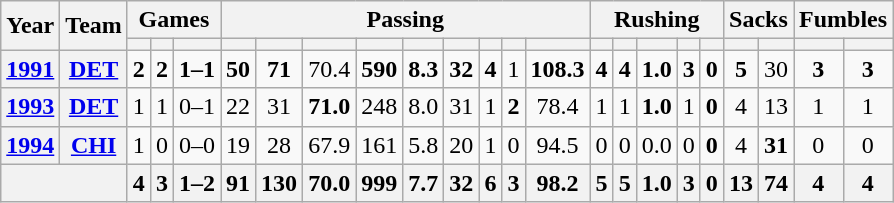<table class="wikitable" style="text-align:center;">
<tr>
<th rowspan="2">Year</th>
<th rowspan="2">Team</th>
<th colspan="3">Games</th>
<th colspan="9">Passing</th>
<th colspan="5">Rushing</th>
<th colspan="2">Sacks</th>
<th colspan="2">Fumbles</th>
</tr>
<tr>
<th></th>
<th></th>
<th></th>
<th></th>
<th></th>
<th></th>
<th></th>
<th></th>
<th></th>
<th></th>
<th></th>
<th></th>
<th></th>
<th></th>
<th></th>
<th></th>
<th></th>
<th></th>
<th></th>
<th></th>
<th></th>
</tr>
<tr>
<th><a href='#'>1991</a></th>
<th><a href='#'>DET</a></th>
<td><strong>2</strong></td>
<td><strong>2</strong></td>
<td><strong>1–1</strong></td>
<td><strong>50</strong></td>
<td><strong>71</strong></td>
<td>70.4</td>
<td><strong>590</strong></td>
<td><strong>8.3</strong></td>
<td><strong>32</strong></td>
<td><strong>4</strong></td>
<td>1</td>
<td><strong>108.3</strong></td>
<td><strong>4</strong></td>
<td><strong>4</strong></td>
<td><strong>1.0</strong></td>
<td><strong>3</strong></td>
<td><strong>0</strong></td>
<td><strong>5</strong></td>
<td>30</td>
<td><strong>3</strong></td>
<td><strong>3</strong></td>
</tr>
<tr>
<th><a href='#'>1993</a></th>
<th><a href='#'>DET</a></th>
<td>1</td>
<td>1</td>
<td>0–1</td>
<td>22</td>
<td>31</td>
<td><strong>71.0</strong></td>
<td>248</td>
<td>8.0</td>
<td>31</td>
<td>1</td>
<td><strong>2</strong></td>
<td>78.4</td>
<td>1</td>
<td>1</td>
<td><strong>1.0</strong></td>
<td>1</td>
<td><strong>0</strong></td>
<td>4</td>
<td>13</td>
<td>1</td>
<td>1</td>
</tr>
<tr>
<th><a href='#'>1994</a></th>
<th><a href='#'>CHI</a></th>
<td>1</td>
<td>0</td>
<td>0–0</td>
<td>19</td>
<td>28</td>
<td>67.9</td>
<td>161</td>
<td>5.8</td>
<td>20</td>
<td>1</td>
<td>0</td>
<td>94.5</td>
<td>0</td>
<td>0</td>
<td>0.0</td>
<td>0</td>
<td><strong>0</strong></td>
<td>4</td>
<td><strong>31</strong></td>
<td>0</td>
<td>0</td>
</tr>
<tr>
<th colspan="2"></th>
<th>4</th>
<th>3</th>
<th>1–2</th>
<th>91</th>
<th>130</th>
<th>70.0</th>
<th>999</th>
<th>7.7</th>
<th>32</th>
<th>6</th>
<th>3</th>
<th>98.2</th>
<th>5</th>
<th>5</th>
<th>1.0</th>
<th>3</th>
<th>0</th>
<th>13</th>
<th>74</th>
<th>4</th>
<th>4</th>
</tr>
</table>
